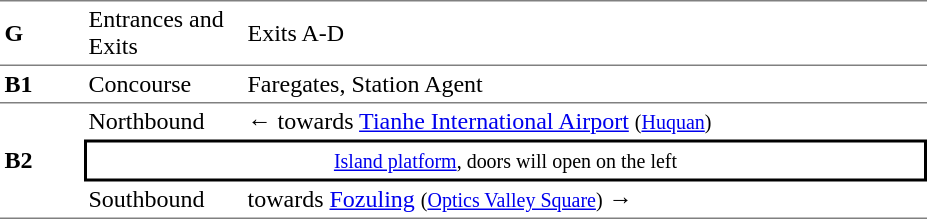<table table border=0 cellspacing=0 cellpadding=3>
<tr>
<td style="border-top:solid 1px gray;border-bottom:solid 1px gray;" width=50><strong>G</strong></td>
<td style="border-top:solid 1px gray;border-bottom:solid 1px gray;" width=100>Entrances and Exits</td>
<td style="border-top:solid 1px gray;border-bottom:solid 1px gray;" width=450>Exits A-D</td>
</tr>
<tr>
<td style="border-top:solid 0px gray;border-bottom:solid 1px gray;" width=50><strong>B1</strong></td>
<td style="border-top:solid 0px gray;border-bottom:solid 1px gray;" width=100>Concourse</td>
<td style="border-top:solid 0px gray;border-bottom:solid 1px gray;" width=450>Faregates, Station Agent</td>
</tr>
<tr>
<td style="border-bottom:solid 1px gray;" rowspan=3><strong>B2</strong></td>
<td>Northbound</td>
<td>←  towards <a href='#'>Tianhe International Airport</a> <small>(<a href='#'>Huquan</a>)</small></td>
</tr>
<tr>
<td style="border-right:solid 2px black;border-left:solid 2px black;border-top:solid 2px black;border-bottom:solid 2px black;text-align:center;" colspan=2><small><a href='#'>Island platform</a>, doors will open on the left</small></td>
</tr>
<tr>
<td style="border-bottom:solid 1px gray;">Southbound</td>
<td style="border-bottom:solid 1px gray;"> towards <a href='#'>Fozuling</a> <small>(<a href='#'>Optics Valley Square</a>)</small> →</td>
</tr>
</table>
